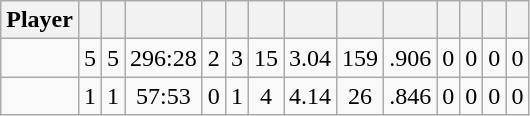<table class="wikitable sortable" style="text-align:center;">
<tr>
<th>Player</th>
<th></th>
<th></th>
<th></th>
<th></th>
<th></th>
<th></th>
<th></th>
<th></th>
<th></th>
<th></th>
<th></th>
<th></th>
<th></th>
</tr>
<tr>
<td></td>
<td>5</td>
<td>5</td>
<td>296:28</td>
<td>2</td>
<td>3</td>
<td>15</td>
<td>3.04</td>
<td>159</td>
<td>.906</td>
<td>0</td>
<td>0</td>
<td>0</td>
<td>0</td>
</tr>
<tr>
<td></td>
<td>1</td>
<td>1</td>
<td>57:53</td>
<td>0</td>
<td>1</td>
<td>4</td>
<td>4.14</td>
<td>26</td>
<td>.846</td>
<td>0</td>
<td>0</td>
<td>0</td>
<td>0</td>
</tr>
</table>
